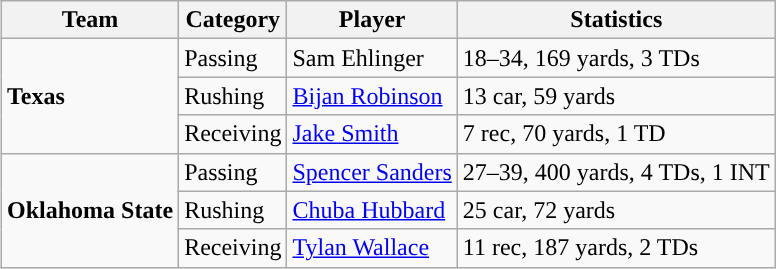<table class="wikitable" style="float: right;">
<tr>
<th>Team</th>
<th>Category</th>
<th>Player</th>
<th>Statistics</th>
</tr>
<tr>
<td rowspan=3><strong>Texas</strong></td>
<td>Passing</td>
<td>Sam Ehlinger</td>
<td>18–34, 169 yards, 3 TDs</td>
</tr>
<tr>
<td>Rushing</td>
<td><a href='#'>Bijan Robinson</a></td>
<td>13 car, 59 yards</td>
</tr>
<tr>
<td>Receiving</td>
<td><a href='#'>Jake Smith</a></td>
<td>7 rec, 70 yards, 1 TD</td>
</tr>
<tr>
<td rowspan=3><strong>Oklahoma State</strong></td>
<td>Passing</td>
<td><a href='#'>Spencer Sanders</a></td>
<td>27–39, 400 yards, 4 TDs, 1 INT</td>
</tr>
<tr>
<td>Rushing</td>
<td><a href='#'>Chuba Hubbard</a></td>
<td>25 car, 72 yards</td>
</tr>
<tr>
<td>Receiving</td>
<td><a href='#'>Tylan Wallace</a></td>
<td>11 rec, 187 yards, 2 TDs</td>
</tr>
</table>
